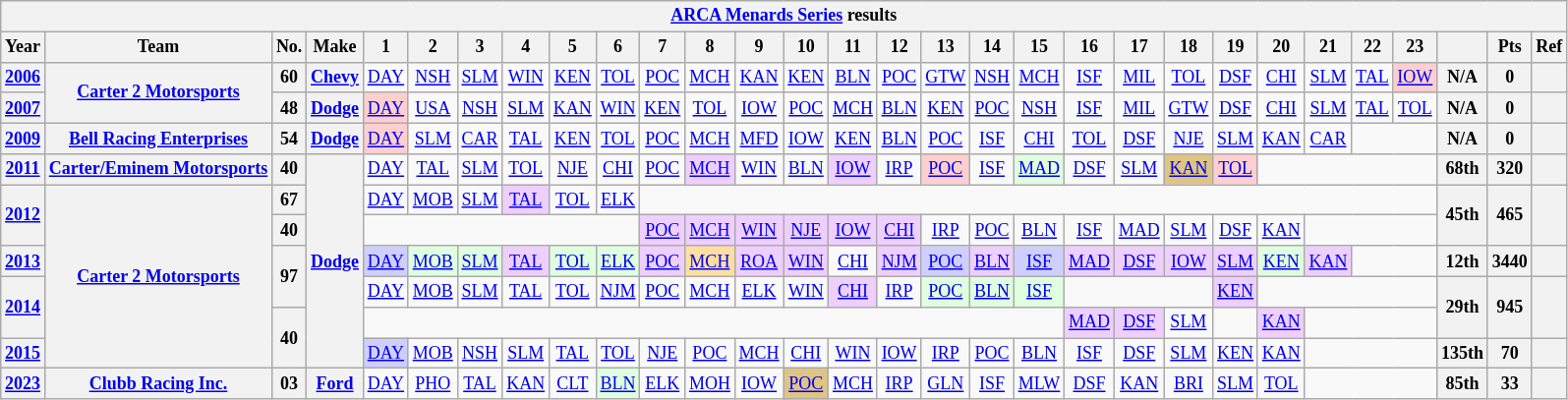<table class="wikitable" style="text-align:center; font-size:75%">
<tr>
<th colspan=46><a href='#'>ARCA Menards Series</a> results</th>
</tr>
<tr>
<th>Year</th>
<th>Team</th>
<th>No.</th>
<th>Make</th>
<th>1</th>
<th>2</th>
<th>3</th>
<th>4</th>
<th>5</th>
<th>6</th>
<th>7</th>
<th>8</th>
<th>9</th>
<th>10</th>
<th>11</th>
<th>12</th>
<th>13</th>
<th>14</th>
<th>15</th>
<th>16</th>
<th>17</th>
<th>18</th>
<th>19</th>
<th>20</th>
<th>21</th>
<th>22</th>
<th>23</th>
<th></th>
<th>Pts</th>
<th>Ref</th>
</tr>
<tr>
<th><a href='#'>2006</a></th>
<th rowspan=2><a href='#'>Carter 2 Motorsports</a></th>
<th>60</th>
<th><a href='#'>Chevy</a></th>
<td><a href='#'>DAY</a></td>
<td><a href='#'>NSH</a></td>
<td><a href='#'>SLM</a></td>
<td><a href='#'>WIN</a></td>
<td><a href='#'>KEN</a></td>
<td><a href='#'>TOL</a></td>
<td><a href='#'>POC</a></td>
<td><a href='#'>MCH</a></td>
<td><a href='#'>KAN</a></td>
<td><a href='#'>KEN</a></td>
<td><a href='#'>BLN</a></td>
<td><a href='#'>POC</a></td>
<td><a href='#'>GTW</a></td>
<td><a href='#'>NSH</a></td>
<td><a href='#'>MCH</a></td>
<td><a href='#'>ISF</a></td>
<td><a href='#'>MIL</a></td>
<td><a href='#'>TOL</a></td>
<td><a href='#'>DSF</a></td>
<td><a href='#'>CHI</a></td>
<td><a href='#'>SLM</a></td>
<td><a href='#'>TAL</a></td>
<td style="background:#FFCFCF;"><a href='#'>IOW</a><br></td>
<th>N/A</th>
<th>0</th>
<th></th>
</tr>
<tr>
<th><a href='#'>2007</a></th>
<th>48</th>
<th><a href='#'>Dodge</a></th>
<td style="background:#FFCFCF;"><a href='#'>DAY</a><br></td>
<td><a href='#'>USA</a></td>
<td><a href='#'>NSH</a></td>
<td><a href='#'>SLM</a></td>
<td><a href='#'>KAN</a></td>
<td><a href='#'>WIN</a></td>
<td><a href='#'>KEN</a></td>
<td><a href='#'>TOL</a></td>
<td><a href='#'>IOW</a></td>
<td><a href='#'>POC</a></td>
<td><a href='#'>MCH</a></td>
<td><a href='#'>BLN</a></td>
<td><a href='#'>KEN</a></td>
<td><a href='#'>POC</a></td>
<td><a href='#'>NSH</a></td>
<td><a href='#'>ISF</a></td>
<td><a href='#'>MIL</a></td>
<td><a href='#'>GTW</a></td>
<td><a href='#'>DSF</a></td>
<td><a href='#'>CHI</a></td>
<td><a href='#'>SLM</a></td>
<td><a href='#'>TAL</a></td>
<td><a href='#'>TOL</a></td>
<th>N/A</th>
<th>0</th>
<th></th>
</tr>
<tr>
<th><a href='#'>2009</a></th>
<th><a href='#'>Bell Racing Enterprises</a></th>
<th>54</th>
<th><a href='#'>Dodge</a></th>
<td style="background:#FFCFCF;"><a href='#'>DAY</a><br></td>
<td><a href='#'>SLM</a></td>
<td><a href='#'>CAR</a></td>
<td><a href='#'>TAL</a></td>
<td><a href='#'>KEN</a></td>
<td><a href='#'>TOL</a></td>
<td><a href='#'>POC</a></td>
<td><a href='#'>MCH</a></td>
<td><a href='#'>MFD</a></td>
<td><a href='#'>IOW</a></td>
<td><a href='#'>KEN</a></td>
<td><a href='#'>BLN</a></td>
<td><a href='#'>POC</a></td>
<td><a href='#'>ISF</a></td>
<td><a href='#'>CHI</a></td>
<td><a href='#'>TOL</a></td>
<td><a href='#'>DSF</a></td>
<td><a href='#'>NJE</a></td>
<td><a href='#'>SLM</a></td>
<td><a href='#'>KAN</a></td>
<td><a href='#'>CAR</a></td>
<td colspan=2></td>
<th>N/A</th>
<th>0</th>
<th></th>
</tr>
<tr>
<th><a href='#'>2011</a></th>
<th><a href='#'>Carter/Eminem Motorsports</a></th>
<th>40</th>
<th rowspan=7><a href='#'>Dodge</a></th>
<td><a href='#'>DAY</a></td>
<td><a href='#'>TAL</a></td>
<td><a href='#'>SLM</a></td>
<td><a href='#'>TOL</a></td>
<td><a href='#'>NJE</a></td>
<td><a href='#'>CHI</a></td>
<td><a href='#'>POC</a></td>
<td style="background:#EFCFFF;"><a href='#'>MCH</a><br></td>
<td><a href='#'>WIN</a></td>
<td><a href='#'>BLN</a></td>
<td style="background:#EFCFFF;"><a href='#'>IOW</a><br></td>
<td><a href='#'>IRP</a></td>
<td style="background:#FFCFCF;"><a href='#'>POC</a><br></td>
<td><a href='#'>ISF</a></td>
<td style="background:#DFFFDF;"><a href='#'>MAD</a><br></td>
<td><a href='#'>DSF</a></td>
<td><a href='#'>SLM</a></td>
<td style="background:#DFC484;"><a href='#'>KAN</a><br></td>
<td style="background:#FFCFCF;"><a href='#'>TOL</a><br></td>
<td colspan=4></td>
<th>68th</th>
<th>320</th>
<th></th>
</tr>
<tr>
<th rowspan=2><a href='#'>2012</a></th>
<th rowspan=6><a href='#'>Carter 2 Motorsports</a></th>
<th>67</th>
<td><a href='#'>DAY</a></td>
<td><a href='#'>MOB</a></td>
<td><a href='#'>SLM</a></td>
<td style="background:#EFCFFF;"><a href='#'>TAL</a><br></td>
<td><a href='#'>TOL</a></td>
<td><a href='#'>ELK</a></td>
<td colspan=17></td>
<th rowspan=2>45th</th>
<th rowspan=2>465</th>
<th rowspan=2></th>
</tr>
<tr>
<th>40</th>
<td colspan=6></td>
<td style="background:#EFCFFF;"><a href='#'>POC</a><br></td>
<td style="background:#EFCFFF;"><a href='#'>MCH</a><br></td>
<td style="background:#EFCFFF;"><a href='#'>WIN</a><br></td>
<td style="background:#EFCFFF;"><a href='#'>NJE</a><br></td>
<td style="background:#EFCFFF;"><a href='#'>IOW</a><br></td>
<td style="background:#EFCFFF;"><a href='#'>CHI</a><br></td>
<td><a href='#'>IRP</a></td>
<td><a href='#'>POC</a></td>
<td><a href='#'>BLN</a></td>
<td><a href='#'>ISF</a></td>
<td><a href='#'>MAD</a></td>
<td><a href='#'>SLM</a></td>
<td><a href='#'>DSF</a></td>
<td><a href='#'>KAN</a></td>
<td colspan=3></td>
</tr>
<tr>
<th><a href='#'>2013</a></th>
<th rowspan=2>97</th>
<td style="background:#CFCFFF;"><a href='#'>DAY</a><br></td>
<td style="background:#DFFFDF;"><a href='#'>MOB</a><br></td>
<td style="background:#DFFFDF;"><a href='#'>SLM</a><br></td>
<td style="background:#EFCFFF;"><a href='#'>TAL</a><br></td>
<td style="background:#DFFFDF;"><a href='#'>TOL</a><br></td>
<td style="background:#DFFFDF;"><a href='#'>ELK</a><br></td>
<td style="background:#EFCFFF;"><a href='#'>POC</a><br></td>
<td style="background:#FFDF9F;"><a href='#'>MCH</a><br></td>
<td style="background:#EFCFFF;"><a href='#'>ROA</a><br></td>
<td style="background:#EFCFFF;"><a href='#'>WIN</a><br></td>
<td><a href='#'>CHI</a></td>
<td style="background:#EFCFFF;"><a href='#'>NJM</a><br></td>
<td style="background:#CFCFFF;"><a href='#'>POC</a><br></td>
<td style="background:#EFCFFF;"><a href='#'>BLN</a><br></td>
<td style="background:#CFCFFF;"><a href='#'>ISF</a><br></td>
<td style="background:#EFCFFF;"><a href='#'>MAD</a><br></td>
<td style="background:#EFCFFF;"><a href='#'>DSF</a><br></td>
<td style="background:#EFCFFF;"><a href='#'>IOW</a><br></td>
<td style="background:#EFCFFF;"><a href='#'>SLM</a><br></td>
<td style="background:#DFFFDF;"><a href='#'>KEN</a><br></td>
<td style="background:#EFCFFF;"><a href='#'>KAN</a><br></td>
<td colspan=2></td>
<th>12th</th>
<th>3440</th>
<th></th>
</tr>
<tr>
<th rowspan=2><a href='#'>2014</a></th>
<td><a href='#'>DAY</a></td>
<td><a href='#'>MOB</a></td>
<td><a href='#'>SLM</a></td>
<td><a href='#'>TAL</a></td>
<td><a href='#'>TOL</a></td>
<td><a href='#'>NJM</a></td>
<td><a href='#'>POC</a></td>
<td><a href='#'>MCH</a></td>
<td><a href='#'>ELK</a></td>
<td><a href='#'>WIN</a></td>
<td style="background:#EFCFFF;"><a href='#'>CHI</a><br></td>
<td><a href='#'>IRP</a></td>
<td style="background:#DFFFDF;"><a href='#'>POC</a><br></td>
<td style="background:#DFFFDF;"><a href='#'>BLN</a><br></td>
<td style="background:#DFFFDF;"><a href='#'>ISF</a><br></td>
<td colspan=3></td>
<td style="background:#EFCFFF;"><a href='#'>KEN</a><br></td>
<td colspan=4></td>
<th rowspan=2>29th</th>
<th rowspan=2>945</th>
<th rowspan=2></th>
</tr>
<tr>
<th rowspan=2>40</th>
<td colspan=15></td>
<td style="background:#EFCFFF;"><a href='#'>MAD</a><br></td>
<td style="background:#EFCFFF;"><a href='#'>DSF</a><br></td>
<td><a href='#'>SLM</a></td>
<td></td>
<td style="background:#EFCFFF;"><a href='#'>KAN</a><br></td>
<td colspan=3></td>
</tr>
<tr>
<th><a href='#'>2015</a></th>
<td style="background:#CFCFFF;"><a href='#'>DAY</a><br></td>
<td><a href='#'>MOB</a></td>
<td><a href='#'>NSH</a></td>
<td><a href='#'>SLM</a></td>
<td><a href='#'>TAL</a></td>
<td><a href='#'>TOL</a></td>
<td><a href='#'>NJE</a></td>
<td><a href='#'>POC</a></td>
<td><a href='#'>MCH</a></td>
<td><a href='#'>CHI</a></td>
<td><a href='#'>WIN</a></td>
<td><a href='#'>IOW</a></td>
<td><a href='#'>IRP</a></td>
<td><a href='#'>POC</a></td>
<td><a href='#'>BLN</a></td>
<td><a href='#'>ISF</a></td>
<td><a href='#'>DSF</a></td>
<td><a href='#'>SLM</a></td>
<td><a href='#'>KEN</a></td>
<td><a href='#'>KAN</a></td>
<td colspan=3></td>
<th>135th</th>
<th>70</th>
<th></th>
</tr>
<tr>
<th><a href='#'>2023</a></th>
<th><a href='#'>Clubb Racing Inc.</a></th>
<th>03</th>
<th><a href='#'>Ford</a></th>
<td><a href='#'>DAY</a></td>
<td><a href='#'>PHO</a></td>
<td><a href='#'>TAL</a></td>
<td><a href='#'>KAN</a></td>
<td><a href='#'>CLT</a></td>
<td style="background:#DFFFDF;"><a href='#'>BLN</a><br></td>
<td><a href='#'>ELK</a></td>
<td><a href='#'>MOH</a></td>
<td><a href='#'>IOW</a></td>
<td style="background:#DFC484;"><a href='#'>POC</a><br></td>
<td><a href='#'>MCH</a></td>
<td><a href='#'>IRP</a></td>
<td><a href='#'>GLN</a></td>
<td><a href='#'>ISF</a></td>
<td><a href='#'>MLW</a></td>
<td><a href='#'>DSF</a></td>
<td><a href='#'>KAN</a></td>
<td><a href='#'>BRI</a></td>
<td><a href='#'>SLM</a></td>
<td><a href='#'>TOL</a></td>
<td colspan=3></td>
<th>85th</th>
<th>33</th>
<th></th>
</tr>
</table>
